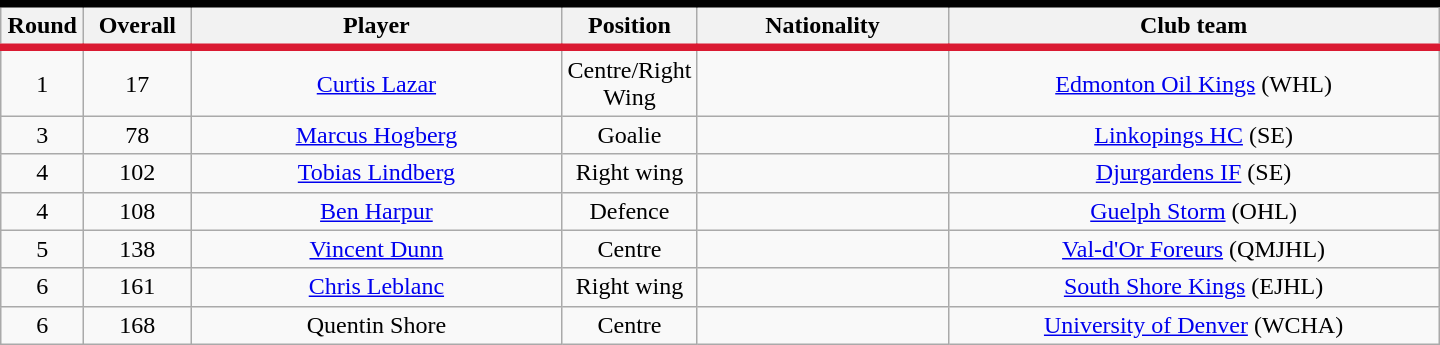<table class="wikitable sortable" style="text-align:center">
<tr style= "background:#FFFFFF; border-top:#010101 5px solid; border-bottom:#DA1A32 5px solid;">
<th style="width:3em">Round</th>
<th style="width:4em">Overall</th>
<th style="width:15em">Player</th>
<th style="width:5em">Position</th>
<th style="width:10em">Nationality</th>
<th style="width:20em">Club team</th>
</tr>
<tr>
<td>1</td>
<td>17</td>
<td><a href='#'>Curtis Lazar</a></td>
<td>Centre/Right Wing</td>
<td></td>
<td><a href='#'>Edmonton Oil Kings</a> (WHL)</td>
</tr>
<tr>
<td>3</td>
<td>78</td>
<td><a href='#'>Marcus Hogberg</a></td>
<td>Goalie</td>
<td></td>
<td><a href='#'>Linkopings HC</a> (SE)</td>
</tr>
<tr>
<td>4</td>
<td>102 <br></td>
<td><a href='#'>Tobias Lindberg</a></td>
<td>Right wing</td>
<td></td>
<td><a href='#'>Djurgardens IF</a> (SE)</td>
</tr>
<tr>
<td>4</td>
<td>108</td>
<td><a href='#'>Ben Harpur</a></td>
<td>Defence</td>
<td></td>
<td><a href='#'>Guelph Storm</a> (OHL)</td>
</tr>
<tr>
<td>5</td>
<td>138</td>
<td><a href='#'>Vincent Dunn</a></td>
<td>Centre</td>
<td></td>
<td><a href='#'>Val-d'Or Foreurs</a> (QMJHL)</td>
</tr>
<tr>
<td>6</td>
<td>161 <br></td>
<td><a href='#'>Chris Leblanc</a></td>
<td>Right wing</td>
<td></td>
<td><a href='#'>South Shore Kings</a> (EJHL)</td>
</tr>
<tr>
<td>6</td>
<td>168</td>
<td>Quentin Shore</td>
<td>Centre</td>
<td></td>
<td><a href='#'>University of Denver</a> (WCHA)</td>
</tr>
</table>
